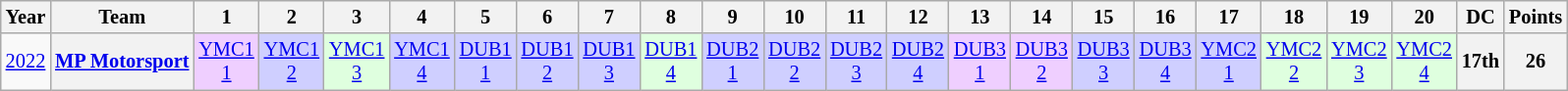<table class="wikitable" style="text-align:center; font-size:85%">
<tr>
<th>Year</th>
<th>Team</th>
<th>1</th>
<th>2</th>
<th>3</th>
<th>4</th>
<th>5</th>
<th>6</th>
<th>7</th>
<th>8</th>
<th>9</th>
<th>10</th>
<th>11</th>
<th>12</th>
<th>13</th>
<th>14</th>
<th>15</th>
<th>16</th>
<th>17</th>
<th>18</th>
<th>19</th>
<th>20</th>
<th>DC</th>
<th>Points</th>
</tr>
<tr>
<td><a href='#'>2022</a></td>
<th nowrap><a href='#'>MP Motorsport</a></th>
<td style="background:#efcfff"><a href='#'>YMC1<br>1</a><br></td>
<td style="background:#cfcfff"><a href='#'>YMC1<br>2</a><br></td>
<td style="background:#dfffdf"><a href='#'>YMC1<br>3</a><br></td>
<td style="background:#cfcfff"><a href='#'>YMC1<br>4</a><br></td>
<td style="background:#cfcfff"><a href='#'>DUB1<br>1</a><br></td>
<td style="background:#cfcfff"><a href='#'>DUB1<br>2</a><br></td>
<td style="background:#cfcfff"><a href='#'>DUB1<br>3</a><br></td>
<td style="background:#dfffdf"><a href='#'>DUB1<br>4</a><br></td>
<td style="background:#cfcfff"><a href='#'>DUB2<br>1</a><br></td>
<td style="background:#cfcfff"><a href='#'>DUB2<br>2</a><br></td>
<td style="background:#cfcfff"><a href='#'>DUB2<br>3</a><br></td>
<td style="background:#cfcfff"><a href='#'>DUB2<br>4</a><br></td>
<td style="background:#efcfff"><a href='#'>DUB3<br>1</a><br></td>
<td style="background:#efcfff"><a href='#'>DUB3<br>2</a><br></td>
<td style="background:#cfcfff"><a href='#'>DUB3<br>3</a><br></td>
<td style="background:#cfcfff"><a href='#'>DUB3<br>4</a><br></td>
<td style="background:#cfcfff"><a href='#'>YMC2<br>1</a><br></td>
<td style="background:#dfffdf"><a href='#'>YMC2<br>2</a><br></td>
<td style="background:#dfffdf"><a href='#'>YMC2<br>3</a><br></td>
<td style="background:#dfffdf"><a href='#'>YMC2<br>4</a><br></td>
<th>17th</th>
<th>26</th>
</tr>
</table>
